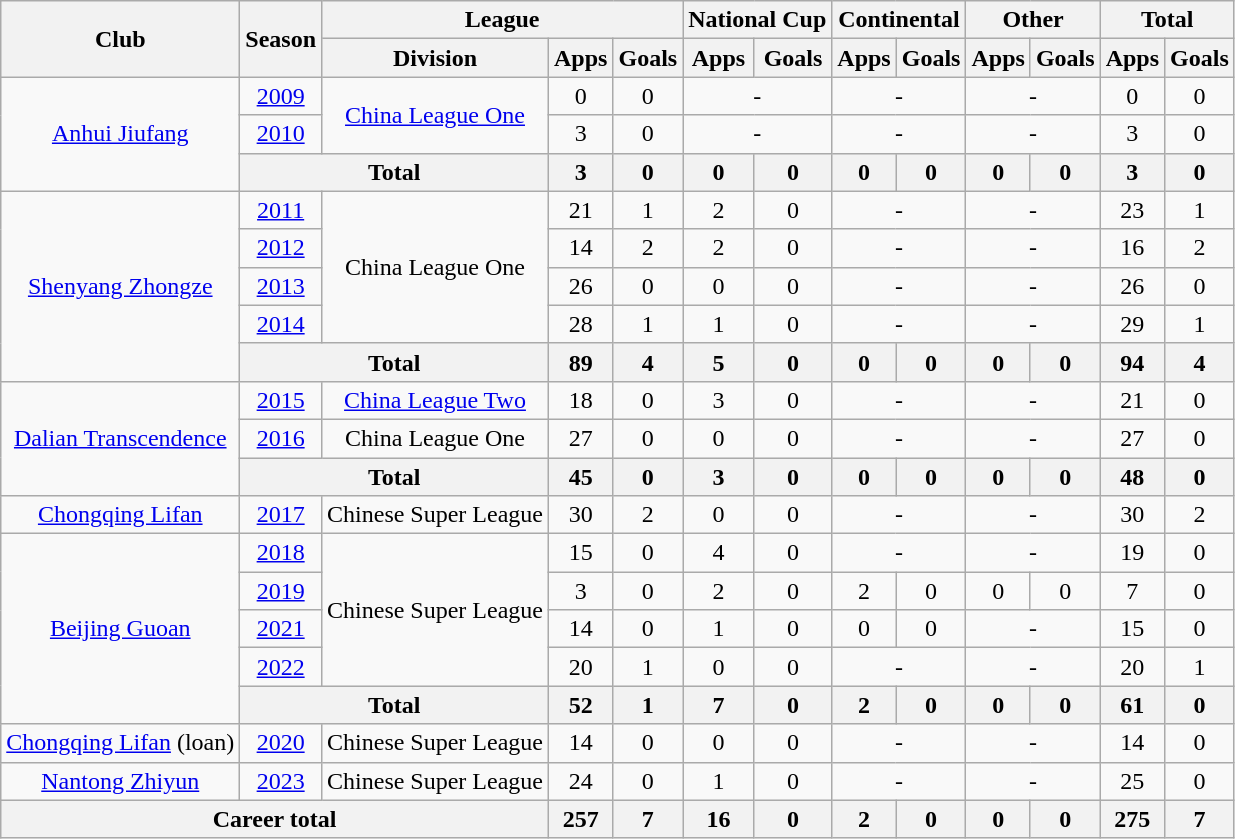<table class="wikitable" style="text-align: center">
<tr>
<th rowspan="2">Club</th>
<th rowspan="2">Season</th>
<th colspan="3">League</th>
<th colspan="2">National Cup</th>
<th colspan="2">Continental</th>
<th colspan="2">Other</th>
<th colspan="2">Total</th>
</tr>
<tr>
<th>Division</th>
<th>Apps</th>
<th>Goals</th>
<th>Apps</th>
<th>Goals</th>
<th>Apps</th>
<th>Goals</th>
<th>Apps</th>
<th>Goals</th>
<th>Apps</th>
<th>Goals</th>
</tr>
<tr>
<td rowspan="3"><a href='#'>Anhui Jiufang</a></td>
<td><a href='#'>2009</a></td>
<td rowspan="2"><a href='#'>China League One</a></td>
<td>0</td>
<td>0</td>
<td colspan="2">-</td>
<td colspan="2">-</td>
<td colspan="2">-</td>
<td>0</td>
<td>0</td>
</tr>
<tr>
<td><a href='#'>2010</a></td>
<td>3</td>
<td>0</td>
<td colspan="2">-</td>
<td colspan="2">-</td>
<td colspan="2">-</td>
<td>3</td>
<td>0</td>
</tr>
<tr>
<th colspan="2">Total</th>
<th>3</th>
<th>0</th>
<th>0</th>
<th>0</th>
<th>0</th>
<th>0</th>
<th>0</th>
<th>0</th>
<th>3</th>
<th>0</th>
</tr>
<tr>
<td rowspan="5"><a href='#'>Shenyang Zhongze</a></td>
<td><a href='#'>2011</a></td>
<td rowspan="4">China League One</td>
<td>21</td>
<td>1</td>
<td>2</td>
<td>0</td>
<td colspan="2">-</td>
<td colspan="2">-</td>
<td>23</td>
<td>1</td>
</tr>
<tr>
<td><a href='#'>2012</a></td>
<td>14</td>
<td>2</td>
<td>2</td>
<td>0</td>
<td colspan="2">-</td>
<td colspan="2">-</td>
<td>16</td>
<td>2</td>
</tr>
<tr>
<td><a href='#'>2013</a></td>
<td>26</td>
<td>0</td>
<td>0</td>
<td>0</td>
<td colspan="2">-</td>
<td colspan="2">-</td>
<td>26</td>
<td>0</td>
</tr>
<tr>
<td><a href='#'>2014</a></td>
<td>28</td>
<td>1</td>
<td>1</td>
<td>0</td>
<td colspan="2">-</td>
<td colspan="2">-</td>
<td>29</td>
<td>1</td>
</tr>
<tr>
<th colspan="2">Total</th>
<th>89</th>
<th>4</th>
<th>5</th>
<th>0</th>
<th>0</th>
<th>0</th>
<th>0</th>
<th>0</th>
<th>94</th>
<th>4</th>
</tr>
<tr>
<td rowspan="3"><a href='#'>Dalian Transcendence</a></td>
<td><a href='#'>2015</a></td>
<td><a href='#'>China League Two</a></td>
<td>18</td>
<td>0</td>
<td>3</td>
<td>0</td>
<td colspan="2">-</td>
<td colspan="2">-</td>
<td>21</td>
<td>0</td>
</tr>
<tr>
<td><a href='#'>2016</a></td>
<td>China League One</td>
<td>27</td>
<td>0</td>
<td>0</td>
<td>0</td>
<td colspan="2">-</td>
<td colspan="2">-</td>
<td>27</td>
<td>0</td>
</tr>
<tr>
<th colspan="2">Total</th>
<th>45</th>
<th>0</th>
<th>3</th>
<th>0</th>
<th>0</th>
<th>0</th>
<th>0</th>
<th>0</th>
<th>48</th>
<th>0</th>
</tr>
<tr>
<td><a href='#'>Chongqing Lifan</a></td>
<td><a href='#'>2017</a></td>
<td>Chinese Super League</td>
<td>30</td>
<td>2</td>
<td>0</td>
<td>0</td>
<td colspan="2">-</td>
<td colspan="2">-</td>
<td>30</td>
<td>2</td>
</tr>
<tr>
<td rowspan="5"><a href='#'>Beijing Guoan</a></td>
<td><a href='#'>2018</a></td>
<td rowspan="4">Chinese Super League</td>
<td>15</td>
<td>0</td>
<td>4</td>
<td>0</td>
<td colspan="2">-</td>
<td colspan="2">-</td>
<td>19</td>
<td>0</td>
</tr>
<tr>
<td><a href='#'>2019</a></td>
<td>3</td>
<td>0</td>
<td>2</td>
<td>0</td>
<td>2</td>
<td>0</td>
<td>0</td>
<td>0</td>
<td>7</td>
<td>0</td>
</tr>
<tr>
<td><a href='#'>2021</a></td>
<td>14</td>
<td>0</td>
<td>1</td>
<td>0</td>
<td>0</td>
<td>0</td>
<td colspan="2">-</td>
<td>15</td>
<td>0</td>
</tr>
<tr>
<td><a href='#'>2022</a></td>
<td>20</td>
<td>1</td>
<td>0</td>
<td>0</td>
<td colspan="2">-</td>
<td colspan="2">-</td>
<td>20</td>
<td>1</td>
</tr>
<tr>
<th colspan="2">Total</th>
<th>52</th>
<th>1</th>
<th>7</th>
<th>0</th>
<th>2</th>
<th>0</th>
<th>0</th>
<th>0</th>
<th>61</th>
<th>0</th>
</tr>
<tr>
<td><a href='#'>Chongqing Lifan</a> (loan)</td>
<td><a href='#'>2020</a></td>
<td>Chinese Super League</td>
<td>14</td>
<td>0</td>
<td>0</td>
<td>0</td>
<td colspan="2">-</td>
<td colspan="2">-</td>
<td>14</td>
<td>0</td>
</tr>
<tr>
<td><a href='#'>Nantong Zhiyun</a></td>
<td><a href='#'>2023</a></td>
<td>Chinese Super League</td>
<td>24</td>
<td>0</td>
<td>1</td>
<td>0</td>
<td colspan="2">-</td>
<td colspan="2">-</td>
<td>25</td>
<td>0</td>
</tr>
<tr>
<th colspan="3">Career total</th>
<th>257</th>
<th>7</th>
<th>16</th>
<th>0</th>
<th>2</th>
<th>0</th>
<th>0</th>
<th>0</th>
<th>275</th>
<th>7</th>
</tr>
</table>
